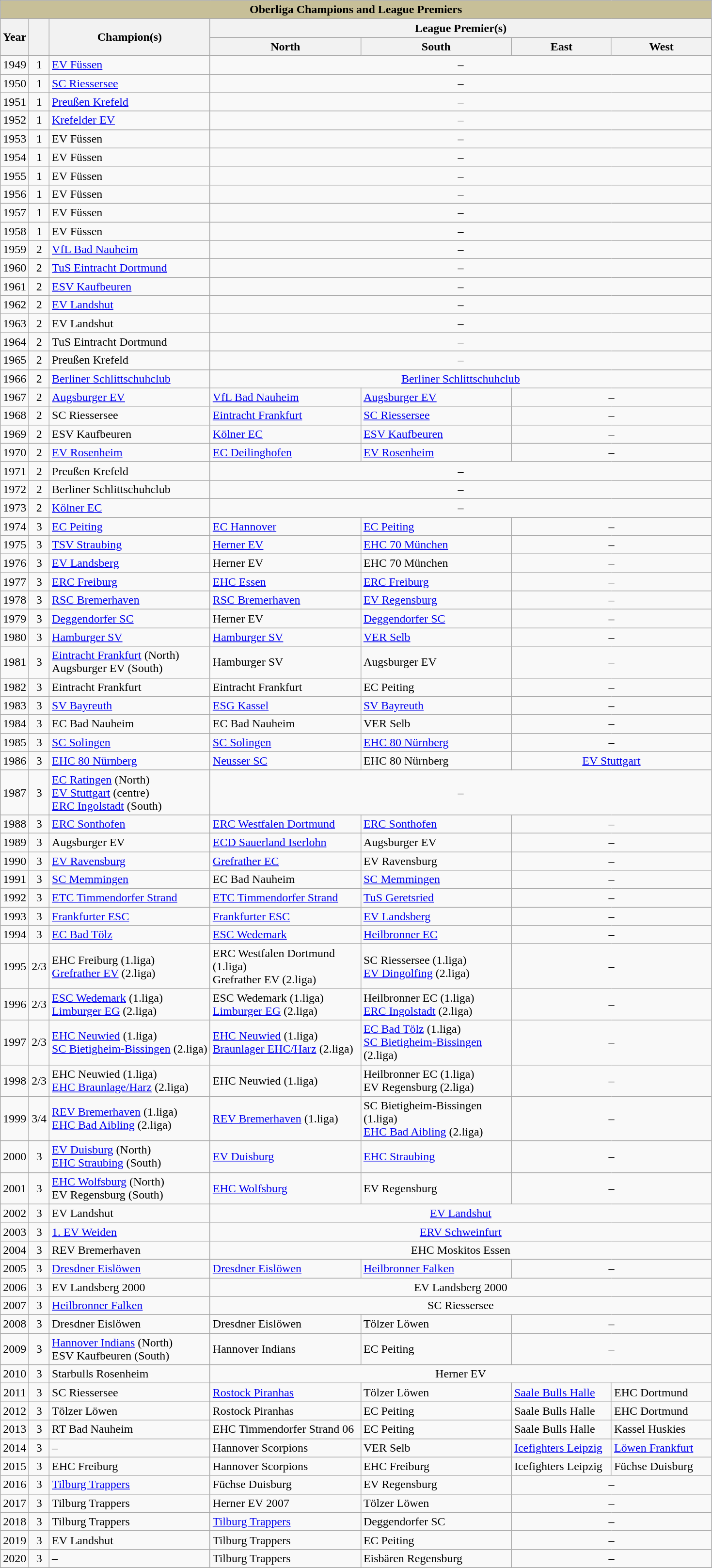<table class="wikitable sortable">
<tr>
<th style="background:#c7bf98;" colspan="7"><span>Oberliga Champions and League Premiers</span></th>
</tr>
<tr>
<th rowspan=2>Year</th>
<th rowspan=2></th>
<th rowspan=2>Champion(s)</th>
<th colspan=4>League Premier(s)</th>
</tr>
<tr>
<th width="200px">North</th>
<th width="200px">South</th>
<th width="130px">East</th>
<th width="130px">West</th>
</tr>
<tr>
<td align="center">1949</td>
<td align="center">1</td>
<td><a href='#'>EV Füssen</a></td>
<td align="center" colspan=4>–</td>
</tr>
<tr>
<td align="center">1950</td>
<td align="center">1</td>
<td><a href='#'>SC Riessersee</a></td>
<td align="center" colspan=4>–</td>
</tr>
<tr>
<td align="center">1951</td>
<td align="center">1</td>
<td><a href='#'>Preußen Krefeld</a></td>
<td colspan="4" align="center">–</td>
</tr>
<tr>
<td align="center">1952</td>
<td align="center">1</td>
<td><a href='#'>Krefelder EV</a></td>
<td align="center" colspan=4>–</td>
</tr>
<tr>
<td align="center">1953</td>
<td align="center">1</td>
<td>EV Füssen</td>
<td align="center" colspan=4>–</td>
</tr>
<tr>
<td align="center">1954</td>
<td align="center">1</td>
<td>EV Füssen</td>
<td align="center" colspan=4>–</td>
</tr>
<tr>
<td align="center">1955</td>
<td align="center">1</td>
<td>EV Füssen</td>
<td align="center" colspan=4>–</td>
</tr>
<tr>
<td align="center">1956</td>
<td align="center">1</td>
<td>EV Füssen</td>
<td align="center" colspan=4>–</td>
</tr>
<tr>
<td align="center">1957</td>
<td align="center">1</td>
<td>EV Füssen</td>
<td align="center" colspan=4>–</td>
</tr>
<tr>
<td align="center">1958</td>
<td align="center">1</td>
<td>EV Füssen</td>
<td align="center" colspan=4>–</td>
</tr>
<tr>
<td align="center">1959</td>
<td align="center">2</td>
<td><a href='#'>VfL Bad Nauheim</a></td>
<td align="center" colspan=4>–</td>
</tr>
<tr>
<td align="center">1960</td>
<td align="center">2</td>
<td><a href='#'>TuS Eintracht Dortmund</a></td>
<td align="center" colspan=4>–</td>
</tr>
<tr>
<td align="center">1961</td>
<td align="center">2</td>
<td><a href='#'>ESV Kaufbeuren</a></td>
<td align="center" colspan=4>–</td>
</tr>
<tr>
<td align="center">1962</td>
<td align="center">2</td>
<td><a href='#'>EV Landshut</a></td>
<td align="center" colspan=4>–</td>
</tr>
<tr>
<td align="center">1963</td>
<td align="center">2</td>
<td>EV Landshut</td>
<td align="center" colspan=4>–</td>
</tr>
<tr>
<td align="center">1964</td>
<td align="center">2</td>
<td>TuS Eintracht Dortmund</td>
<td align="center" colspan=4>–</td>
</tr>
<tr>
<td align="center">1965</td>
<td align="center">2</td>
<td>Preußen Krefeld</td>
<td align="center" colspan=4>–</td>
</tr>
<tr>
<td align="center">1966</td>
<td align="center">2</td>
<td><a href='#'>Berliner Schlittschuhclub</a></td>
<td align="center" colspan=4><a href='#'>Berliner Schlittschuhclub</a></td>
</tr>
<tr>
<td align="center">1967</td>
<td align="center">2</td>
<td><a href='#'>Augsburger EV</a></td>
<td><a href='#'>VfL Bad Nauheim</a></td>
<td><a href='#'>Augsburger EV</a></td>
<td align="center" colspan=2>–</td>
</tr>
<tr>
<td align="center">1968</td>
<td align="center">2</td>
<td>SC Riessersee</td>
<td><a href='#'>Eintracht Frankfurt</a></td>
<td><a href='#'>SC Riessersee</a></td>
<td align="center" colspan=2>–</td>
</tr>
<tr>
<td align="center">1969</td>
<td align="center">2</td>
<td>ESV Kaufbeuren</td>
<td><a href='#'>Kölner EC</a></td>
<td><a href='#'>ESV Kaufbeuren</a></td>
<td align="center" colspan=2>–</td>
</tr>
<tr>
<td align="center">1970</td>
<td align="center">2</td>
<td><a href='#'>EV Rosenheim</a></td>
<td><a href='#'>EC Deilinghofen</a></td>
<td><a href='#'>EV Rosenheim</a></td>
<td align="center" colspan=2>–</td>
</tr>
<tr>
<td align="center">1971</td>
<td align="center">2</td>
<td>Preußen Krefeld</td>
<td align="center" colspan=4>–</td>
</tr>
<tr>
<td align="center">1972</td>
<td align="center">2</td>
<td>Berliner Schlittschuhclub</td>
<td align="center" colspan=4>–</td>
</tr>
<tr>
<td align="center">1973</td>
<td align="center">2</td>
<td><a href='#'>Kölner EC</a></td>
<td align="center" colspan=4>–</td>
</tr>
<tr>
<td align="center">1974</td>
<td align="center">3</td>
<td><a href='#'>EC Peiting</a></td>
<td><a href='#'>EC Hannover</a></td>
<td><a href='#'>EC Peiting</a></td>
<td align="center" colspan=2>–</td>
</tr>
<tr>
<td align="center">1975</td>
<td align="center">3</td>
<td><a href='#'>TSV Straubing</a></td>
<td><a href='#'>Herner EV</a></td>
<td><a href='#'>EHC 70 München</a></td>
<td align="center" colspan=2>–</td>
</tr>
<tr>
<td align="center">1976</td>
<td align="center">3</td>
<td><a href='#'>EV Landsberg</a></td>
<td>Herner EV</td>
<td>EHC 70 München</td>
<td align="center" colspan=2>–</td>
</tr>
<tr>
<td align="center">1977</td>
<td align="center">3</td>
<td><a href='#'>ERC Freiburg</a></td>
<td><a href='#'>EHC Essen</a></td>
<td><a href='#'>ERC Freiburg</a></td>
<td align="center" colspan=2>–</td>
</tr>
<tr>
<td align="center">1978</td>
<td align="center">3</td>
<td><a href='#'>RSC Bremerhaven</a></td>
<td><a href='#'>RSC Bremerhaven</a></td>
<td><a href='#'>EV Regensburg</a></td>
<td align="center" colspan=2>–</td>
</tr>
<tr>
<td align="center">1979</td>
<td align="center">3</td>
<td><a href='#'>Deggendorfer SC</a></td>
<td>Herner EV</td>
<td><a href='#'>Deggendorfer SC</a></td>
<td align="center" colspan=2>–</td>
</tr>
<tr>
<td align="center">1980</td>
<td align="center">3</td>
<td><a href='#'>Hamburger SV</a></td>
<td><a href='#'>Hamburger SV</a></td>
<td><a href='#'>VER Selb</a></td>
<td colspan="2" align="center">–</td>
</tr>
<tr>
<td align="center">1981</td>
<td align="center">3</td>
<td><a href='#'>Eintracht Frankfurt</a> (North) <br> Augsburger EV (South)</td>
<td>Hamburger SV</td>
<td>Augsburger EV</td>
<td align="center" colspan=2>–</td>
</tr>
<tr>
<td align="center">1982</td>
<td align="center">3</td>
<td>Eintracht Frankfurt</td>
<td>Eintracht Frankfurt</td>
<td>EC Peiting</td>
<td align="center" colspan=2>–</td>
</tr>
<tr>
<td align="center">1983</td>
<td align="center">3</td>
<td><a href='#'>SV Bayreuth</a></td>
<td><a href='#'>ESG Kassel</a></td>
<td><a href='#'>SV Bayreuth</a></td>
<td colspan="2" align="center">–</td>
</tr>
<tr>
<td align="center">1984</td>
<td align="center">3</td>
<td>EC Bad Nauheim</td>
<td>EC Bad Nauheim</td>
<td>VER Selb</td>
<td align="center" colspan=2>–</td>
</tr>
<tr>
<td align="center">1985</td>
<td align="center">3</td>
<td><a href='#'>SC Solingen</a></td>
<td><a href='#'>SC Solingen</a></td>
<td><a href='#'>EHC 80 Nürnberg</a></td>
<td align="center" colspan=2>–</td>
</tr>
<tr>
<td align="center">1986</td>
<td align="center">3</td>
<td><a href='#'>EHC 80 Nürnberg</a></td>
<td><a href='#'>Neusser SC</a></td>
<td>EHC 80 Nürnberg</td>
<td align="center" colspan=2><a href='#'>EV Stuttgart</a></td>
</tr>
<tr>
<td align="center">1987</td>
<td align="center">3</td>
<td><a href='#'>EC Ratingen</a> (North) <br> <a href='#'>EV Stuttgart</a> (centre) <br> <a href='#'>ERC Ingolstadt</a> (South)</td>
<td colspan="4" align="center">–</td>
</tr>
<tr>
<td align="center">1988</td>
<td align="center">3</td>
<td><a href='#'>ERC Sonthofen</a></td>
<td><a href='#'>ERC Westfalen Dortmund</a></td>
<td><a href='#'>ERC Sonthofen</a></td>
<td colspan="2" align="center">–</td>
</tr>
<tr>
<td align="center">1989</td>
<td align="center">3</td>
<td>Augsburger EV</td>
<td><a href='#'>ECD Sauerland Iserlohn</a></td>
<td>Augsburger EV</td>
<td align="center" colspan=2>–</td>
</tr>
<tr>
<td align="center">1990</td>
<td align="center">3</td>
<td><a href='#'>EV Ravensburg</a></td>
<td><a href='#'>Grefrather EC</a></td>
<td>EV Ravensburg</td>
<td align="center" colspan=2>–</td>
</tr>
<tr>
<td align="center">1991</td>
<td align="center">3</td>
<td><a href='#'>SC Memmingen</a></td>
<td>EC Bad Nauheim</td>
<td><a href='#'>SC Memmingen</a></td>
<td colspan="2" align="center">–</td>
</tr>
<tr>
<td align="center">1992</td>
<td align="center">3</td>
<td><a href='#'>ETC Timmendorfer Strand</a></td>
<td><a href='#'>ETC Timmendorfer Strand</a></td>
<td><a href='#'>TuS Geretsried</a></td>
<td colspan="2" align="center">–</td>
</tr>
<tr>
<td align="center">1993</td>
<td align="center">3</td>
<td><a href='#'>Frankfurter ESC</a></td>
<td><a href='#'>Frankfurter ESC</a></td>
<td><a href='#'>EV Landsberg</a></td>
<td align="center" colspan=2>–</td>
</tr>
<tr>
<td align="center">1994</td>
<td align="center">3</td>
<td><a href='#'>EC Bad Tölz</a></td>
<td><a href='#'>ESC Wedemark</a></td>
<td><a href='#'>Heilbronner EC</a></td>
<td align="center" colspan=2>–</td>
</tr>
<tr>
<td align="center">1995</td>
<td align="center">2/3</td>
<td>EHC Freiburg (1.liga) <br> <a href='#'>Grefrather EV</a> (2.liga)</td>
<td>ERC Westfalen Dortmund (1.liga) <br> Grefrather EV (2.liga)</td>
<td>SC Riessersee (1.liga) <br> <a href='#'>EV Dingolfing</a> (2.liga)</td>
<td colspan="2" align="center">–</td>
</tr>
<tr>
<td align="center">1996</td>
<td align="center">2/3</td>
<td><a href='#'>ESC Wedemark</a> (1.liga) <br> <a href='#'>Limburger EG</a> (2.liga)</td>
<td>ESC Wedemark (1.liga) <br> <a href='#'>Limburger EG</a> (2.liga)</td>
<td>Heilbronner EC (1.liga) <br> <a href='#'>ERC Ingolstadt</a> (2.liga)</td>
<td align="center" colspan=2>–</td>
</tr>
<tr>
<td align="center">1997</td>
<td align="center">2/3</td>
<td><a href='#'>EHC Neuwied</a> (1.liga) <br> <a href='#'>SC Bietigheim-Bissingen</a> (2.liga)</td>
<td><a href='#'>EHC Neuwied</a> (1.liga) <br> <a href='#'>Braunlager EHC/Harz</a> (2.liga)</td>
<td><a href='#'>EC Bad Tölz</a> (1.liga) <br> <a href='#'>SC Bietigheim-Bissingen</a> (2.liga)</td>
<td align="center" colspan=2>–</td>
</tr>
<tr>
<td align="center">1998</td>
<td align="center">2/3</td>
<td>EHC Neuwied (1.liga) <br> <a href='#'>EHC Braunlage/Harz</a> (2.liga)</td>
<td>EHC Neuwied (1.liga)</td>
<td>Heilbronner EC (1.liga) <br> EV Regensburg (2.liga)</td>
<td align="center" colspan=2>–</td>
</tr>
<tr>
<td align="center">1999</td>
<td align="center">3/4</td>
<td><a href='#'>REV Bremerhaven</a> (1.liga) <br> <a href='#'>EHC Bad Aibling</a> (2.liga)</td>
<td><a href='#'>REV Bremerhaven</a> (1.liga)</td>
<td>SC Bietigheim-Bissingen (1.liga) <br> <a href='#'>EHC Bad Aibling</a> (2.liga)</td>
<td colspan="2" align="center">–</td>
</tr>
<tr>
<td align="center">2000</td>
<td align="center">3</td>
<td><a href='#'>EV Duisburg</a> (North) <br> <a href='#'>EHC Straubing</a> (South)</td>
<td><a href='#'>EV Duisburg</a></td>
<td><a href='#'>EHC Straubing</a></td>
<td align="center" colspan=2>–</td>
</tr>
<tr>
<td align="center">2001</td>
<td align="center">3</td>
<td><a href='#'>EHC Wolfsburg</a> (North) <br> EV Regensburg (South)</td>
<td><a href='#'>EHC Wolfsburg</a></td>
<td>EV Regensburg</td>
<td align="center" colspan=2>–</td>
</tr>
<tr>
<td align="center">2002</td>
<td align="center">3</td>
<td>EV Landshut</td>
<td align="center" colspan=4><a href='#'>EV Landshut</a></td>
</tr>
<tr>
<td align="center">2003</td>
<td align="center">3</td>
<td><a href='#'>1. EV Weiden</a></td>
<td colspan="4" align="center"><a href='#'>ERV Schweinfurt</a></td>
</tr>
<tr>
<td align="center">2004</td>
<td align="center">3</td>
<td>REV Bremerhaven</td>
<td align="center" colspan=4>EHC Moskitos Essen</td>
</tr>
<tr>
<td align="center">2005</td>
<td align="center">3</td>
<td><a href='#'>Dresdner Eislöwen</a></td>
<td><a href='#'>Dresdner Eislöwen</a></td>
<td><a href='#'>Heilbronner Falken</a></td>
<td align="center" colspan=2>–</td>
</tr>
<tr>
<td align="center">2006</td>
<td align="center">3</td>
<td>EV Landsberg 2000</td>
<td align="center" colspan=4>EV Landsberg 2000</td>
</tr>
<tr>
<td align="center">2007</td>
<td align="center">3</td>
<td><a href='#'>Heilbronner Falken</a></td>
<td align="center" colspan=4>SC Riessersee</td>
</tr>
<tr>
<td align="center">2008</td>
<td align="center">3</td>
<td>Dresdner Eislöwen</td>
<td>Dresdner Eislöwen</td>
<td>Tölzer Löwen</td>
<td align="center" colspan=2>–</td>
</tr>
<tr>
<td align="center">2009</td>
<td align="center">3</td>
<td><a href='#'>Hannover Indians</a> (North) <br> ESV Kaufbeuren (South)</td>
<td>Hannover Indians</td>
<td>EC Peiting</td>
<td align="center" colspan=2>–</td>
</tr>
<tr>
<td align="center">2010</td>
<td align="center">3</td>
<td>Starbulls Rosenheim</td>
<td align="center" colspan=4>Herner EV</td>
</tr>
<tr>
<td align="center">2011</td>
<td align="center">3</td>
<td>SC Riessersee</td>
<td><a href='#'>Rostock Piranhas</a></td>
<td>Tölzer Löwen</td>
<td><a href='#'>Saale Bulls Halle</a></td>
<td>EHC Dortmund</td>
</tr>
<tr>
<td align="center">2012</td>
<td align="center">3</td>
<td>Tölzer Löwen</td>
<td>Rostock Piranhas</td>
<td>EC Peiting</td>
<td>Saale Bulls Halle</td>
<td>EHC Dortmund</td>
</tr>
<tr>
<td align="center">2013</td>
<td align="center">3</td>
<td>RT Bad Nauheim</td>
<td>EHC Timmendorfer Strand 06</td>
<td>EC Peiting</td>
<td>Saale Bulls Halle</td>
<td>Kassel Huskies</td>
</tr>
<tr>
<td align="center">2014</td>
<td align="center">3</td>
<td>–</td>
<td>Hannover Scorpions</td>
<td>VER Selb</td>
<td><a href='#'>Icefighters Leipzig</a></td>
<td><a href='#'>Löwen Frankfurt</a></td>
</tr>
<tr>
<td align="center">2015</td>
<td align="center">3</td>
<td>EHC Freiburg</td>
<td>Hannover Scorpions</td>
<td>EHC Freiburg</td>
<td>Icefighters Leipzig</td>
<td>Füchse Duisburg</td>
</tr>
<tr>
<td align="center">2016</td>
<td align="center">3</td>
<td><a href='#'>Tilburg Trappers</a></td>
<td>Füchse Duisburg</td>
<td>EV Regensburg</td>
<td align="center" colspan=2>–</td>
</tr>
<tr>
<td align="center">2017</td>
<td align="center">3</td>
<td>Tilburg Trappers</td>
<td>Herner EV 2007</td>
<td>Tölzer Löwen</td>
<td align="center" colspan=2>–</td>
</tr>
<tr>
<td align="center">2018</td>
<td align="center">3</td>
<td>Tilburg Trappers</td>
<td><a href='#'>Tilburg Trappers</a></td>
<td>Deggendorfer SC</td>
<td align="center" colspan=2>–</td>
</tr>
<tr>
<td align="center">2019</td>
<td align="center">3</td>
<td>EV Landshut</td>
<td>Tilburg Trappers</td>
<td>EC Peiting</td>
<td align="center" colspan=2>–</td>
</tr>
<tr>
<td align="center">2020</td>
<td align="center">3</td>
<td>–</td>
<td>Tilburg Trappers</td>
<td>Eisbären Regensburg</td>
<td align="center" colspan=2>–</td>
</tr>
<tr>
</tr>
</table>
